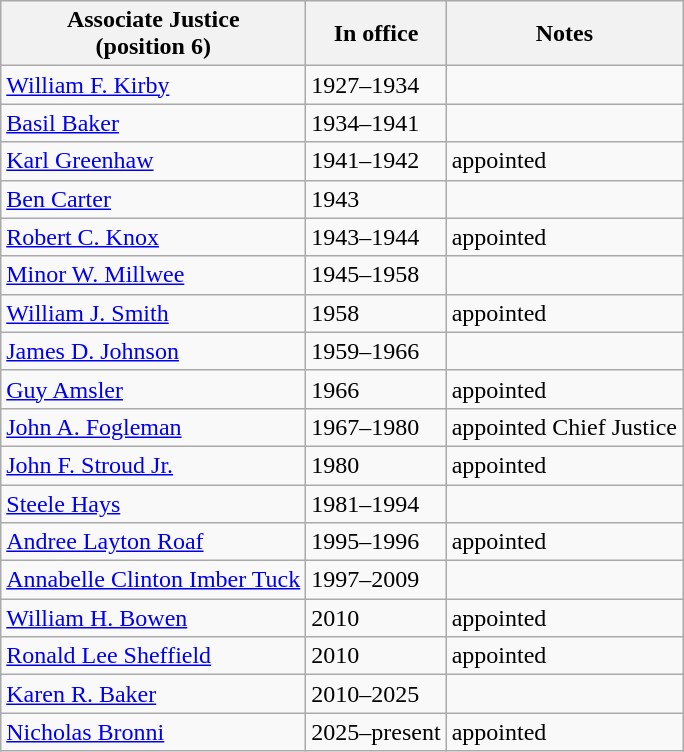<table class="wikitable">
<tr>
<th>Associate Justice<br>(position 6)</th>
<th>In office</th>
<th>Notes</th>
</tr>
<tr>
<td><a href='#'>William F. Kirby</a></td>
<td>1927–1934</td>
<td> </td>
</tr>
<tr>
<td><a href='#'>Basil Baker</a></td>
<td>1934–1941</td>
<td> </td>
</tr>
<tr>
<td><a href='#'>Karl Greenhaw</a></td>
<td>1941–1942</td>
<td>appointed</td>
</tr>
<tr>
<td><a href='#'>Ben Carter</a></td>
<td>1943</td>
<td> </td>
</tr>
<tr>
<td><a href='#'>Robert C. Knox</a></td>
<td>1943–1944</td>
<td>appointed</td>
</tr>
<tr>
<td><a href='#'>Minor W. Millwee</a></td>
<td>1945–1958</td>
<td> </td>
</tr>
<tr>
<td><a href='#'>William J. Smith</a></td>
<td>1958</td>
<td>appointed</td>
</tr>
<tr>
<td><a href='#'>James D. Johnson</a></td>
<td>1959–1966</td>
<td> </td>
</tr>
<tr>
<td><a href='#'>Guy Amsler</a></td>
<td>1966</td>
<td>appointed</td>
</tr>
<tr>
<td><a href='#'>John A. Fogleman</a></td>
<td>1967–1980</td>
<td>appointed Chief Justice</td>
</tr>
<tr>
<td><a href='#'>John F. Stroud Jr.</a></td>
<td>1980</td>
<td>appointed</td>
</tr>
<tr>
<td><a href='#'>Steele Hays</a></td>
<td>1981–1994</td>
<td> </td>
</tr>
<tr>
<td><a href='#'>Andree Layton Roaf</a></td>
<td>1995–1996</td>
<td>appointed</td>
</tr>
<tr>
<td><a href='#'>Annabelle Clinton Imber Tuck</a></td>
<td>1997–2009</td>
<td> </td>
</tr>
<tr>
<td><a href='#'>William H. Bowen </a></td>
<td>2010</td>
<td>appointed</td>
</tr>
<tr>
<td><a href='#'>Ronald Lee Sheffield</a></td>
<td>2010</td>
<td>appointed</td>
</tr>
<tr>
<td><a href='#'>Karen R. Baker</a></td>
<td>2010–2025</td>
<td> </td>
</tr>
<tr>
<td><a href='#'>Nicholas Bronni</a></td>
<td>2025–present</td>
<td>appointed</td>
</tr>
</table>
